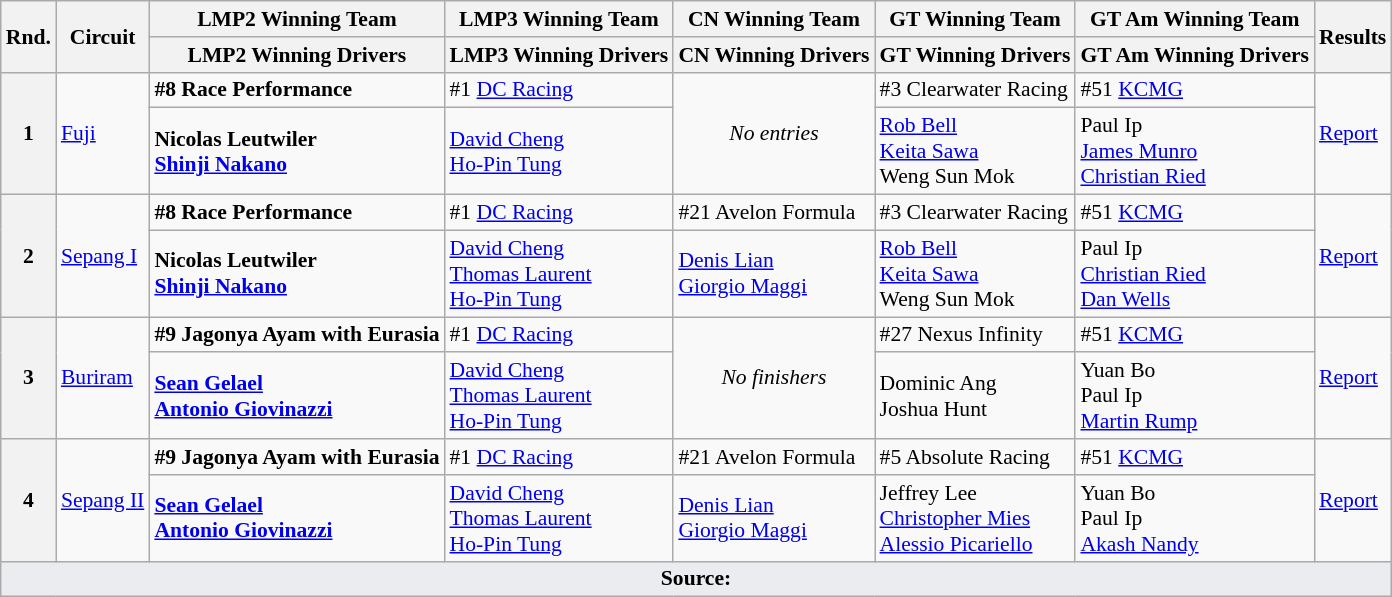<table class="wikitable" style="font-size: 90%;">
<tr>
<th rowspan=2>Rnd.</th>
<th rowspan=2>Circuit</th>
<th>LMP2 Winning Team</th>
<th>LMP3 Winning Team</th>
<th>CN Winning Team</th>
<th>GT Winning Team</th>
<th>GT Am Winning Team</th>
<th rowspan=2>Results</th>
</tr>
<tr>
<th>LMP2 Winning Drivers</th>
<th>LMP3 Winning Drivers</th>
<th>CN Winning Drivers</th>
<th>GT Winning Drivers</th>
<th>GT Am Winning Drivers</th>
</tr>
<tr>
<th rowspan=2>1</th>
<td rowspan=2><a href='#'>Fuji</a></td>
<td> <strong>#8 Race Performance</strong></td>
<td> #1 <a href='#'>DC Racing</a></td>
<td rowspan=2 align=center><em>No entries</em></td>
<td> #3 Clearwater Racing</td>
<td> #51 <a href='#'>KCMG</a></td>
<td rowspan=2><a href='#'>Report</a></td>
</tr>
<tr>
<td> <strong>Nicolas Leutwiler<br> <a href='#'>Shinji Nakano</a></strong></td>
<td> <a href='#'>David Cheng</a><br> <a href='#'>Ho-Pin Tung</a></td>
<td> <a href='#'>Rob Bell</a><br> <a href='#'>Keita Sawa</a><br> Weng Sun Mok</td>
<td> Paul Ip<br> <a href='#'>James Munro</a><br> <a href='#'>Christian Ried</a></td>
</tr>
<tr>
<th rowspan=2>2</th>
<td rowspan=2><a href='#'>Sepang I</a></td>
<td> <strong>#8 Race Performance</strong></td>
<td> #1 <a href='#'>DC Racing</a></td>
<td> #21 Avelon Formula</td>
<td> #3 Clearwater Racing</td>
<td> #51 <a href='#'>KCMG</a></td>
<td rowspan=2><a href='#'>Report</a></td>
</tr>
<tr>
<td> <strong>Nicolas Leutwiler<br> <a href='#'>Shinji Nakano</a></strong></td>
<td> <a href='#'>David Cheng</a><br> <a href='#'>Thomas Laurent</a><br> <a href='#'>Ho-Pin Tung</a></td>
<td> <a href='#'>Denis Lian</a><br> <a href='#'>Giorgio Maggi</a></td>
<td> <a href='#'>Rob Bell</a><br> <a href='#'>Keita Sawa</a><br> Weng Sun Mok</td>
<td> Paul Ip<br> <a href='#'>Christian Ried</a><br> <a href='#'>Dan Wells</a></td>
</tr>
<tr>
<th rowspan=2>3</th>
<td rowspan=2><a href='#'>Buriram</a></td>
<td> <strong>#9 Jagonya Ayam with Eurasia</strong></td>
<td> #1 <a href='#'>DC Racing</a></td>
<td rowspan=2 align=center><em>No finishers</em></td>
<td> #27 Nexus Infinity</td>
<td> #51 <a href='#'>KCMG</a></td>
<td rowspan=2><a href='#'>Report</a></td>
</tr>
<tr>
<td> <strong><a href='#'>Sean Gelael</a><br> <a href='#'>Antonio Giovinazzi</a></strong></td>
<td> <a href='#'>David Cheng</a><br> <a href='#'>Thomas Laurent</a><br> <a href='#'>Ho-Pin Tung</a></td>
<td> Dominic Ang<br> Joshua Hunt</td>
<td> Yuan Bo<br> Paul Ip<br> <a href='#'>Martin Rump</a></td>
</tr>
<tr>
<th rowspan=2>4</th>
<td rowspan=2><a href='#'>Sepang II</a></td>
<td> <strong>#9 Jagonya Ayam with Eurasia</strong></td>
<td> #1 <a href='#'>DC Racing</a></td>
<td> #21 Avelon Formula</td>
<td> #5 Absolute Racing</td>
<td> #51 <a href='#'>KCMG</a></td>
<td rowspan=2><a href='#'>Report</a></td>
</tr>
<tr>
<td> <strong><a href='#'>Sean Gelael</a><br> <a href='#'>Antonio Giovinazzi</a></strong></td>
<td> <a href='#'>David Cheng</a><br> <a href='#'>Thomas Laurent</a><br> <a href='#'>Ho-Pin Tung</a></td>
<td> <a href='#'>Denis Lian</a><br> <a href='#'>Giorgio Maggi</a></td>
<td> Jeffrey Lee<br> <a href='#'>Christopher Mies</a><br> <a href='#'>Alessio Picariello</a></td>
<td> Yuan Bo<br> Paul Ip<br> <a href='#'>Akash Nandy</a></td>
</tr>
<tr class="sortbottom">
<td colspan="8" style="background-color:#EAECF0;text-align:center"><strong>Source:</strong></td>
</tr>
</table>
